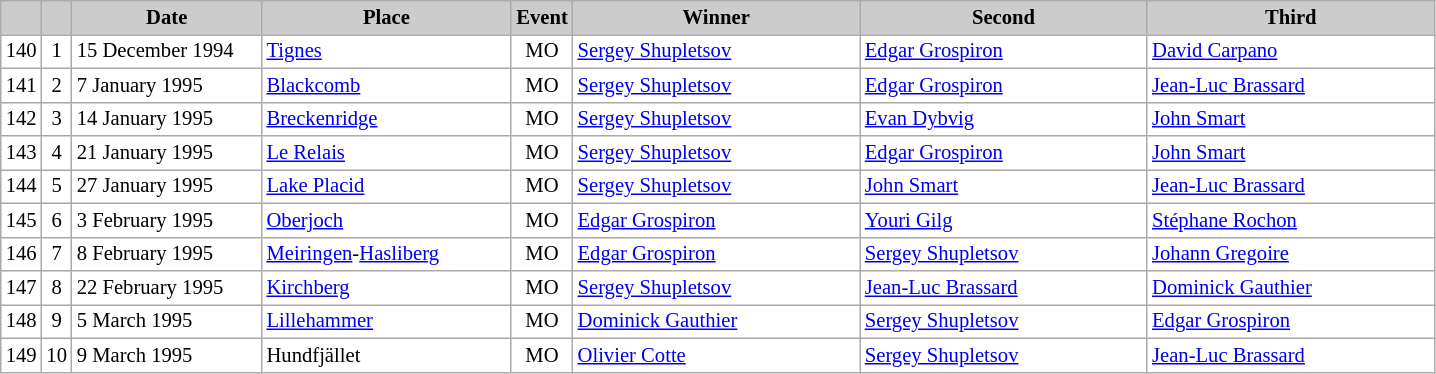<table class="wikitable plainrowheaders" style="background:#fff; font-size:86%; line-height:16px; border:grey solid 1px; border-collapse:collapse;">
<tr style="background:#ccc; text-align:center;">
<th scope="col" style="background:#ccc; width=20 px;"></th>
<th scope="col" style="background:#ccc; width=30 px;"></th>
<th scope="col" style="background:#ccc; width:120px;">Date</th>
<th scope="col" style="background:#ccc; width:160px;">Place</th>
<th scope="col" style="background:#ccc; width:15px;">Event</th>
<th scope="col" style="background:#ccc; width:185px;">Winner</th>
<th scope="col" style="background:#ccc; width:185px;">Second</th>
<th scope="col" style="background:#ccc; width:185px;">Third</th>
</tr>
<tr>
<td align=center>140</td>
<td align=center>1</td>
<td>15 December 1994</td>
<td> <a href='#'>Tignes</a></td>
<td align=center>MO</td>
<td> <a href='#'>Sergey Shupletsov</a></td>
<td> <a href='#'>Edgar Grospiron</a></td>
<td> <a href='#'>David Carpano</a></td>
</tr>
<tr>
<td align=center>141</td>
<td align=center>2</td>
<td>7 January 1995</td>
<td> <a href='#'>Blackcomb</a></td>
<td align=center>MO</td>
<td> <a href='#'>Sergey Shupletsov</a></td>
<td> <a href='#'>Edgar Grospiron</a></td>
<td> <a href='#'>Jean-Luc Brassard</a></td>
</tr>
<tr>
<td align=center>142</td>
<td align=center>3</td>
<td>14 January 1995</td>
<td> <a href='#'>Breckenridge</a></td>
<td align=center>MO</td>
<td> <a href='#'>Sergey Shupletsov</a></td>
<td> <a href='#'>Evan Dybvig</a></td>
<td> <a href='#'>John Smart</a></td>
</tr>
<tr>
<td align=center>143</td>
<td align=center>4</td>
<td>21 January 1995</td>
<td> <a href='#'>Le Relais</a></td>
<td align=center>MO</td>
<td> <a href='#'>Sergey Shupletsov</a></td>
<td> <a href='#'>Edgar Grospiron</a></td>
<td> <a href='#'>John Smart</a></td>
</tr>
<tr>
<td align=center>144</td>
<td align=center>5</td>
<td>27 January 1995</td>
<td> <a href='#'>Lake Placid</a></td>
<td align=center>MO</td>
<td> <a href='#'>Sergey Shupletsov</a></td>
<td> <a href='#'>John Smart</a></td>
<td> <a href='#'>Jean-Luc Brassard</a></td>
</tr>
<tr>
<td align=center>145</td>
<td align=center>6</td>
<td>3 February 1995</td>
<td> <a href='#'>Oberjoch</a></td>
<td align=center>MO</td>
<td> <a href='#'>Edgar Grospiron</a></td>
<td> <a href='#'>Youri Gilg</a></td>
<td> <a href='#'>Stéphane Rochon</a></td>
</tr>
<tr>
<td align=center>146</td>
<td align=center>7</td>
<td>8 February 1995</td>
<td> <a href='#'>Meiringen</a>-<a href='#'>Hasliberg</a></td>
<td align=center>MO</td>
<td> <a href='#'>Edgar Grospiron</a></td>
<td> <a href='#'>Sergey Shupletsov</a></td>
<td> <a href='#'>Johann Gregoire</a></td>
</tr>
<tr>
<td align=center>147</td>
<td align=center>8</td>
<td>22 February 1995</td>
<td> <a href='#'>Kirchberg</a></td>
<td align=center>MO</td>
<td> <a href='#'>Sergey Shupletsov</a></td>
<td> <a href='#'>Jean-Luc Brassard</a></td>
<td> <a href='#'>Dominick Gauthier</a></td>
</tr>
<tr>
<td align=center>148</td>
<td align=center>9</td>
<td>5 March 1995</td>
<td> <a href='#'>Lillehammer</a></td>
<td align=center>MO</td>
<td> <a href='#'>Dominick Gauthier</a></td>
<td> <a href='#'>Sergey Shupletsov</a></td>
<td> <a href='#'>Edgar Grospiron</a></td>
</tr>
<tr>
<td align=center>149</td>
<td align=center>10</td>
<td>9 March 1995</td>
<td> Hundfjället</td>
<td align=center>MO</td>
<td> <a href='#'>Olivier Cotte</a></td>
<td> <a href='#'>Sergey Shupletsov</a></td>
<td> <a href='#'>Jean-Luc Brassard</a></td>
</tr>
</table>
